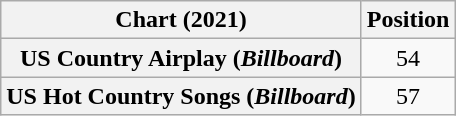<table class="wikitable sortable plainrowheaders" style="text-align:center">
<tr>
<th scope="col">Chart (2021)</th>
<th scope="col">Position</th>
</tr>
<tr>
<th scope="row">US Country Airplay (<em>Billboard</em>)</th>
<td>54</td>
</tr>
<tr>
<th scope="row">US Hot Country Songs (<em>Billboard</em>)</th>
<td>57</td>
</tr>
</table>
